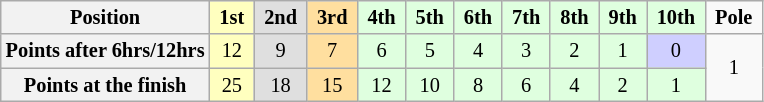<table class="wikitable" style="font-size:85%; text-align:center">
<tr>
<th>Position</th>
<td style="background:#FFFFBF;"> <strong>1st</strong> </td>
<td style="background:#DFDFDF;"> <strong>2nd</strong> </td>
<td style="background:#FFDF9F;"> <strong>3rd</strong> </td>
<td style="background:#DFFFDF;"> <strong>4th</strong> </td>
<td style="background:#DFFFDF;"> <strong>5th</strong> </td>
<td style="background:#DFFFDF;"> <strong>6th</strong> </td>
<td style="background:#DFFFDF;"> <strong>7th</strong> </td>
<td style="background:#DFFFDF;"> <strong>8th</strong> </td>
<td style="background:#DFFFDF;"> <strong>9th</strong> </td>
<td style="background:#DFFFDF;"> <strong>10th</strong> </td>
<td> <strong>Pole</strong> </td>
</tr>
<tr>
<th>Points after 6hrs/12hrs</th>
<td style="background:#FFFFBF;">12</td>
<td style="background:#DFDFDF;">9</td>
<td style="background:#FFDF9F;">7</td>
<td style="background:#DFFFDF;">6</td>
<td style="background:#DFFFDF;">5</td>
<td style="background:#DFFFDF;">4</td>
<td style="background:#DFFFDF;">3</td>
<td style="background:#DFFFDF;">2</td>
<td style="background:#DFFFDF;">1</td>
<td style="background:#CFCFFF;">0</td>
<td rowspan="2">1</td>
</tr>
<tr>
<th>Points at the finish</th>
<td style="background:#FFFFBF;">25</td>
<td style="background:#DFDFDF;">18</td>
<td style="background:#FFDF9F;">15</td>
<td style="background:#DFFFDF;">12</td>
<td style="background:#DFFFDF;">10</td>
<td style="background:#DFFFDF;">8</td>
<td style="background:#DFFFDF;">6</td>
<td style="background:#DFFFDF;">4</td>
<td style="background:#DFFFDF;">2</td>
<td style="background:#DFFFDF;">1</td>
</tr>
</table>
